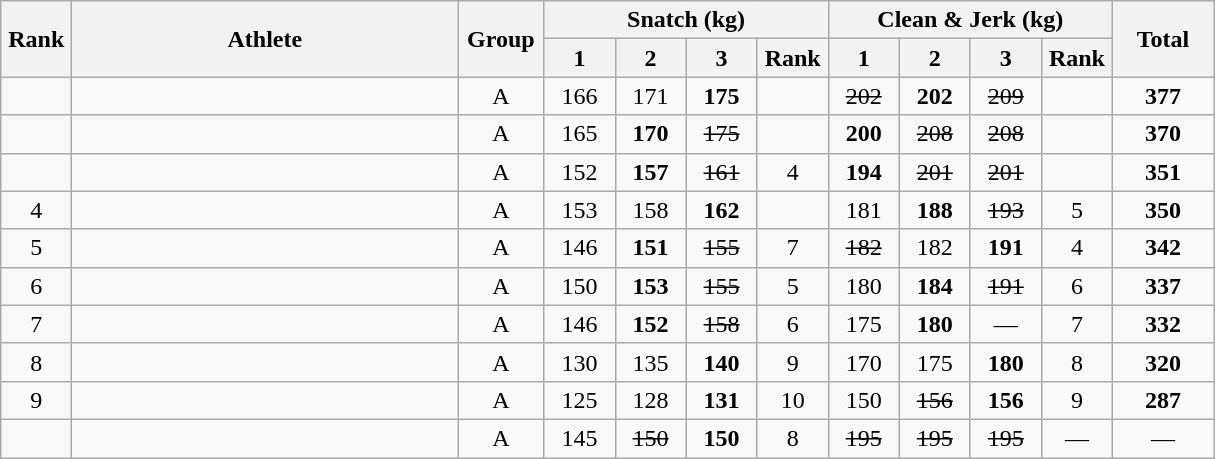<table class = "wikitable" style="text-align:center;">
<tr>
<th rowspan=2 width=40>Rank</th>
<th rowspan=2 width=250>Athlete</th>
<th rowspan=2 width=50>Group</th>
<th colspan=4>Snatch (kg)</th>
<th colspan=4>Clean & Jerk (kg)</th>
<th rowspan=2 width=60>Total</th>
</tr>
<tr>
<th width=40>1</th>
<th width=40>2</th>
<th width=40>3</th>
<th width=40>Rank</th>
<th width=40>1</th>
<th width=40>2</th>
<th width=40>3</th>
<th width=40>Rank</th>
</tr>
<tr>
<td></td>
<td align=left></td>
<td>A</td>
<td>166</td>
<td>171</td>
<td><strong>175</strong></td>
<td></td>
<td><s>202</s></td>
<td><strong>202</strong></td>
<td><s>209</s></td>
<td></td>
<td><strong>377</strong></td>
</tr>
<tr>
<td></td>
<td align=left></td>
<td>A</td>
<td>165</td>
<td><strong>170</strong></td>
<td><s>175</s></td>
<td></td>
<td><strong>200</strong></td>
<td><s>208</s></td>
<td><s>208</s></td>
<td></td>
<td><strong>370</strong></td>
</tr>
<tr>
<td></td>
<td align=left></td>
<td>A</td>
<td>152</td>
<td><strong>157</strong></td>
<td><s>161</s></td>
<td>4</td>
<td><strong>194</strong></td>
<td><s>201</s></td>
<td><s>201</s></td>
<td></td>
<td><strong>351</strong></td>
</tr>
<tr>
<td>4</td>
<td align=left></td>
<td>A</td>
<td>153</td>
<td>158</td>
<td><strong>162</strong></td>
<td></td>
<td>181</td>
<td><strong>188</strong></td>
<td><s>193</s></td>
<td>5</td>
<td><strong>350</strong></td>
</tr>
<tr>
<td>5</td>
<td align=left></td>
<td>A</td>
<td>146</td>
<td><strong>151</strong></td>
<td><s>155</s></td>
<td>7</td>
<td><s>182</s></td>
<td>182</td>
<td><strong>191</strong></td>
<td>4</td>
<td><strong>342</strong></td>
</tr>
<tr>
<td>6</td>
<td align=left></td>
<td>A</td>
<td>150</td>
<td><strong>153</strong></td>
<td><s>155</s></td>
<td>5</td>
<td>180</td>
<td><strong>184</strong></td>
<td><s>191</s></td>
<td>6</td>
<td><strong>337</strong></td>
</tr>
<tr>
<td>7</td>
<td align=left></td>
<td>A</td>
<td>146</td>
<td><strong>152</strong></td>
<td><s>158</s></td>
<td>6</td>
<td>175</td>
<td><strong>180</strong></td>
<td>—</td>
<td>7</td>
<td><strong>332</strong></td>
</tr>
<tr>
<td>8</td>
<td align=left></td>
<td>A</td>
<td>130</td>
<td>135</td>
<td><strong>140</strong></td>
<td>9</td>
<td>170</td>
<td>175</td>
<td><strong>180</strong></td>
<td>8</td>
<td><strong>320</strong></td>
</tr>
<tr>
<td>9</td>
<td align=left></td>
<td>A</td>
<td>125</td>
<td>128</td>
<td><strong>131</strong></td>
<td>10</td>
<td>150</td>
<td><s>156</s></td>
<td><strong>156</strong></td>
<td>9</td>
<td><strong>287</strong></td>
</tr>
<tr>
<td></td>
<td align=left></td>
<td>A</td>
<td>145</td>
<td><s>150</s></td>
<td><strong>150</strong></td>
<td>8</td>
<td><s>195</s></td>
<td><s>195</s></td>
<td><s>195</s></td>
<td>—</td>
<td>—</td>
</tr>
</table>
